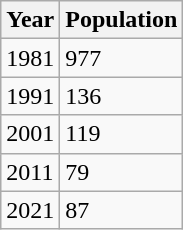<table class=wikitable>
<tr>
<th>Year</th>
<th>Population</th>
</tr>
<tr>
<td>1981</td>
<td>977</td>
</tr>
<tr>
<td>1991</td>
<td>136</td>
</tr>
<tr>
<td>2001</td>
<td>119</td>
</tr>
<tr>
<td>2011</td>
<td>79</td>
</tr>
<tr>
<td>2021</td>
<td>87</td>
</tr>
</table>
